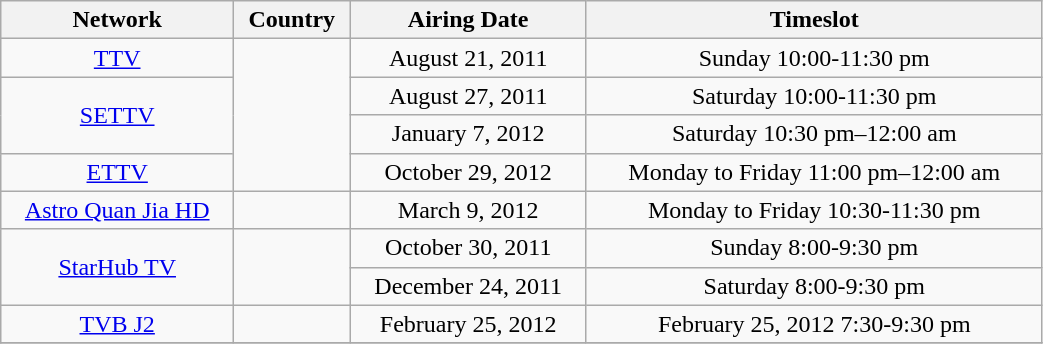<table class="wikitable" style="text-align:center;width:55%;">
<tr>
<th>Network</th>
<th>Country</th>
<th>Airing Date</th>
<th>Timeslot</th>
</tr>
<tr>
<td><a href='#'>TTV</a></td>
<td rowspan=4></td>
<td>August 21, 2011</td>
<td>Sunday 10:00-11:30 pm</td>
</tr>
<tr>
<td rowspan=2><a href='#'>SETTV</a></td>
<td>August 27, 2011</td>
<td>Saturday 10:00-11:30 pm</td>
</tr>
<tr>
<td>January 7, 2012</td>
<td>Saturday 10:30 pm–12:00 am</td>
</tr>
<tr>
<td><a href='#'>ETTV</a></td>
<td>October 29, 2012</td>
<td>Monday to Friday 11:00 pm–12:00 am</td>
</tr>
<tr>
<td><a href='#'>Astro Quan Jia HD</a></td>
<td></td>
<td>March 9, 2012</td>
<td>Monday to Friday 10:30-11:30 pm</td>
</tr>
<tr>
<td rowspan=2><a href='#'>StarHub TV</a></td>
<td rowspan=2></td>
<td>October 30, 2011</td>
<td>Sunday 8:00-9:30 pm</td>
</tr>
<tr>
<td>December 24, 2011</td>
<td>Saturday 8:00-9:30 pm</td>
</tr>
<tr>
<td><a href='#'>TVB J2</a></td>
<td></td>
<td>February 25, 2012</td>
<td>February 25, 2012 7:30-9:30 pm</td>
</tr>
<tr>
</tr>
</table>
